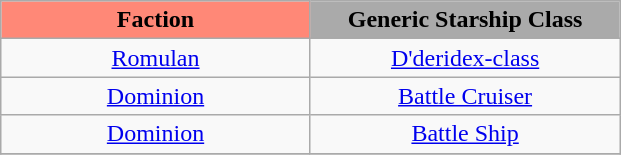<table class="wikitable" style="text-align: center;" style="margin:auto; text-align:center; border-collapse:collapse; margin-left:0; margin-right:auto;">
<tr>
<th scope="col" width="199px"  style="background:#ff8877;"><strong>Faction</strong></th>
<th scope="col" width="199px"  style="background:#aaaaaa;"><strong>Generic Starship Class</strong></th>
</tr>
<tr>
<td><a href='#'>Romulan</a></td>
<td><a href='#'>D'deridex-class</a></td>
</tr>
<tr>
<td><a href='#'>Dominion</a></td>
<td><a href='#'>Battle Cruiser</a></td>
</tr>
<tr>
<td><a href='#'>Dominion</a></td>
<td><a href='#'>Battle Ship</a></td>
</tr>
<tr>
</tr>
</table>
